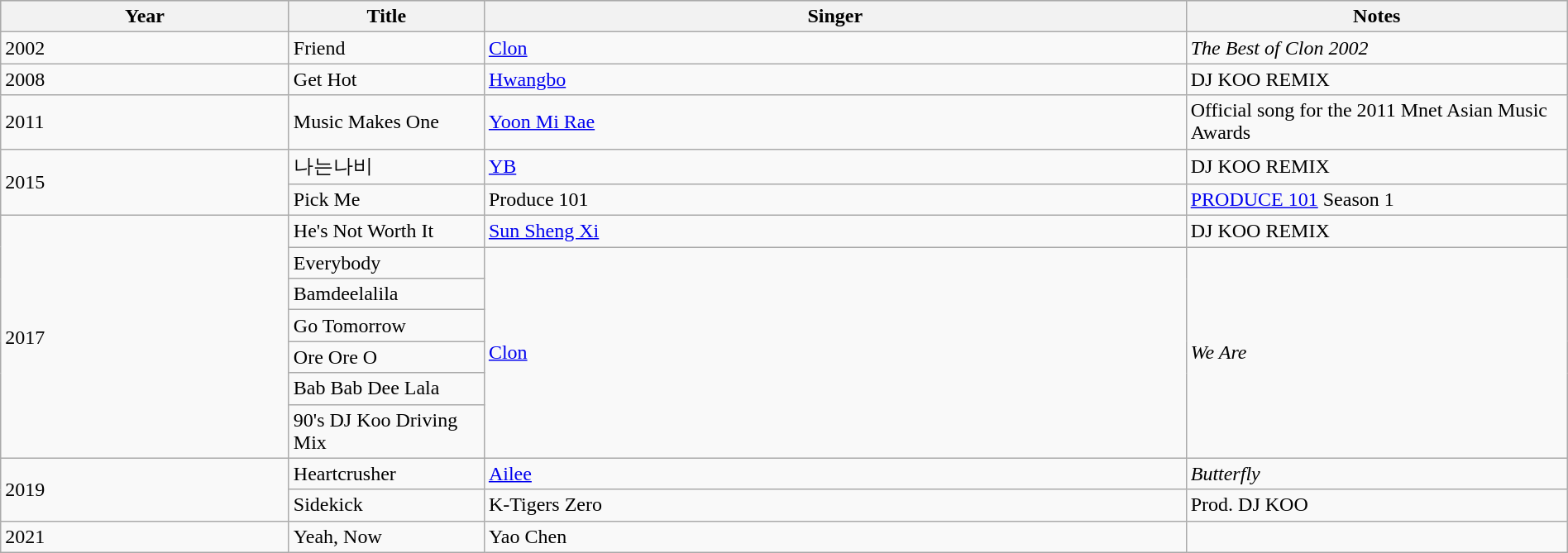<table class="wikitable" width="100%">
<tr bgcolor="#CCCCCC" align="center">
<th align="left" width="225px">Year</th>
<th align="left" width="150px">Title</th>
<th>Singer</th>
<th align="left" width="300px">Notes</th>
</tr>
<tr>
<td>2002</td>
<td>Friend</td>
<td><a href='#'>Clon</a></td>
<td><em>The Best of Clon 2002</em></td>
</tr>
<tr>
<td>2008</td>
<td>Get Hot</td>
<td><a href='#'>Hwangbo</a></td>
<td>DJ KOO REMIX</td>
</tr>
<tr>
<td>2011</td>
<td>Music Makes One</td>
<td><a href='#'>Yoon Mi Rae</a></td>
<td>Official song for the 2011 Mnet Asian Music Awards</td>
</tr>
<tr>
<td rowspan="2">2015</td>
<td>나는나비</td>
<td><a href='#'>YB</a></td>
<td>DJ KOO REMIX</td>
</tr>
<tr>
<td>Pick Me</td>
<td>Produce 101</td>
<td><a href='#'>PRODUCE 101</a> Season 1</td>
</tr>
<tr>
<td rowspan="7">2017</td>
<td>He's Not Worth It</td>
<td><a href='#'>Sun Sheng Xi</a></td>
<td>DJ KOO REMIX</td>
</tr>
<tr>
<td>Everybody</td>
<td rowspan="6"><a href='#'>Clon</a></td>
<td rowspan="6"><em>We Are</em></td>
</tr>
<tr>
<td>Bamdeelalila</td>
</tr>
<tr>
<td>Go Tomorrow</td>
</tr>
<tr>
<td>Ore Ore O</td>
</tr>
<tr>
<td>Bab Bab Dee Lala</td>
</tr>
<tr>
<td>90's DJ Koo Driving Mix</td>
</tr>
<tr>
<td rowspan="2">2019</td>
<td>Heartcrusher</td>
<td><a href='#'>Ailee</a></td>
<td><em>Butterfly</em></td>
</tr>
<tr>
<td>Sidekick</td>
<td>K-Tigers Zero</td>
<td>Prod. DJ KOO</td>
</tr>
<tr>
<td>2021</td>
<td>Yeah, Now</td>
<td>Yao Chen</td>
<td></td>
</tr>
</table>
